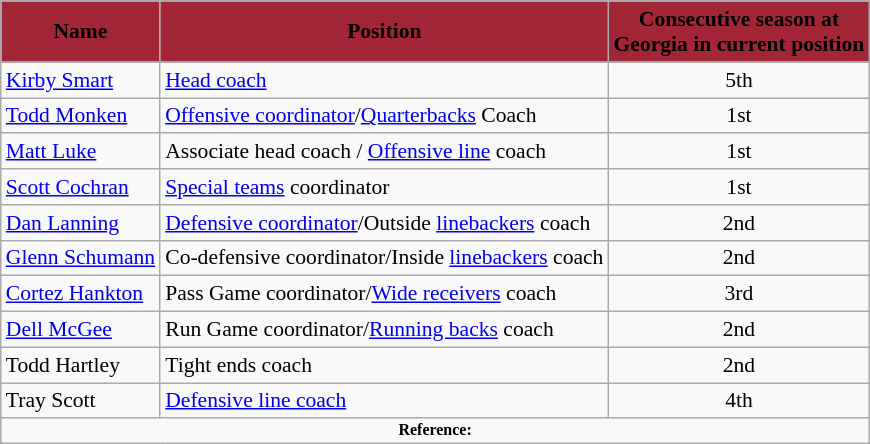<table class="wikitable" style="font-size:90%;">
<tr>
<th style="background:#A32638;"><span>Name</span></th>
<th style="background:#A32638;"><span>Position</span></th>
<th style="background:#A32638;"><span>Consecutive season at<br>Georgia in current position</span></th>
</tr>
<tr>
<td><a href='#'>Kirby Smart</a></td>
<td><a href='#'>Head coach</a></td>
<td align=center>5th</td>
</tr>
<tr>
<td><a href='#'>Todd Monken</a></td>
<td><a href='#'>Offensive coordinator</a>/<a href='#'>Quarterbacks</a> Coach</td>
<td align=center>1st</td>
</tr>
<tr>
<td><a href='#'>Matt Luke</a></td>
<td>Associate head coach / <a href='#'>Offensive line</a> coach</td>
<td align=center>1st</td>
</tr>
<tr>
<td><a href='#'>Scott Cochran</a></td>
<td><a href='#'>Special teams</a> coordinator</td>
<td align=center>1st</td>
</tr>
<tr>
<td><a href='#'>Dan Lanning</a></td>
<td><a href='#'>Defensive coordinator</a>/Outside <a href='#'>linebackers</a> coach</td>
<td align=center>2nd</td>
</tr>
<tr>
<td><a href='#'>Glenn Schumann</a></td>
<td>Co-defensive coordinator/Inside <a href='#'>linebackers</a> coach</td>
<td align=center>2nd</td>
</tr>
<tr>
<td><a href='#'>Cortez Hankton</a></td>
<td>Pass Game coordinator/<a href='#'>Wide receivers</a> coach</td>
<td align=center>3rd</td>
</tr>
<tr>
<td><a href='#'>Dell McGee</a></td>
<td>Run Game coordinator/<a href='#'>Running backs</a> coach</td>
<td align=center>2nd</td>
</tr>
<tr>
<td>Todd Hartley</td>
<td>Tight ends coach</td>
<td align=center>2nd</td>
</tr>
<tr>
<td>Tray Scott</td>
<td><a href='#'>Defensive line coach</a></td>
<td align=center>4th</td>
</tr>
<tr>
<td colspan="4"  style="font-size:8pt; text-align:center;"><strong>Reference:</strong></td>
</tr>
</table>
